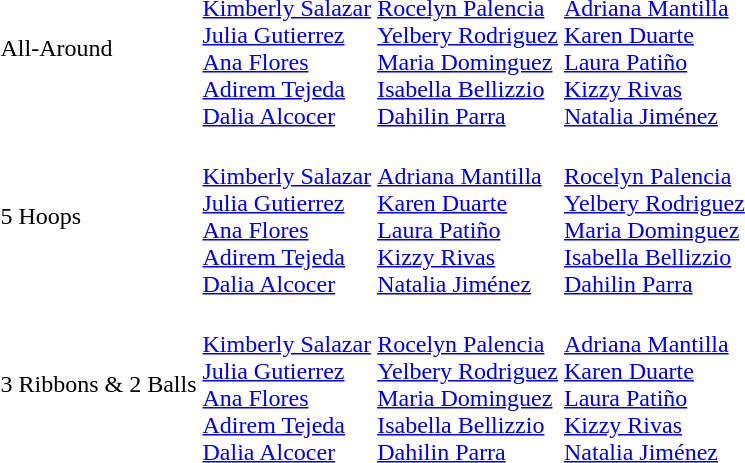<table>
<tr>
<td>All-Around</td>
<td><br><a href='#'>Kimberly Salazar</a><br><a href='#'>Julia Gutierrez</a><br><a href='#'>Ana Flores</a><br><a href='#'>Adirem Tejeda</a><br><a href='#'>Dalia Alcocer</a></td>
<td><br><a href='#'>Rocelyn Palencia</a><br><a href='#'>Yelbery Rodriguez</a><br><a href='#'>Maria Dominguez</a><br><a href='#'>Isabella Bellizzio</a><br><a href='#'>Dahilin Parra</a></td>
<td><br><a href='#'>Adriana Mantilla</a><br><a href='#'>Karen Duarte</a><br><a href='#'>Laura Patiño</a><br><a href='#'>Kizzy Rivas</a><br><a href='#'>Natalia Jiménez</a></td>
</tr>
<tr>
<td>5 Hoops</td>
<td><br><a href='#'>Kimberly Salazar</a><br><a href='#'>Julia Gutierrez</a><br><a href='#'>Ana Flores</a><br><a href='#'>Adirem Tejeda</a><br><a href='#'>Dalia Alcocer</a></td>
<td><br><a href='#'>Adriana Mantilla</a><br><a href='#'>Karen Duarte</a><br><a href='#'>Laura Patiño</a><br><a href='#'>Kizzy Rivas</a><br><a href='#'>Natalia Jiménez</a></td>
<td><br><a href='#'>Rocelyn Palencia</a><br><a href='#'>Yelbery Rodriguez</a><br><a href='#'>Maria Dominguez</a><br><a href='#'>Isabella Bellizzio</a><br><a href='#'>Dahilin Parra</a></td>
</tr>
<tr>
<td>3 Ribbons & 2 Balls</td>
<td><br><a href='#'>Kimberly Salazar</a><br><a href='#'>Julia Gutierrez</a><br><a href='#'>Ana Flores</a><br><a href='#'>Adirem Tejeda</a><br><a href='#'>Dalia Alcocer</a></td>
<td><br><a href='#'>Rocelyn Palencia</a><br><a href='#'>Yelbery Rodriguez</a><br><a href='#'>Maria Dominguez</a><br><a href='#'>Isabella Bellizzio</a><br><a href='#'>Dahilin Parra</a></td>
<td><br><a href='#'>Adriana Mantilla</a><br><a href='#'>Karen Duarte</a><br><a href='#'>Laura Patiño</a><br><a href='#'>Kizzy Rivas</a><br><a href='#'>Natalia Jiménez</a></td>
</tr>
</table>
